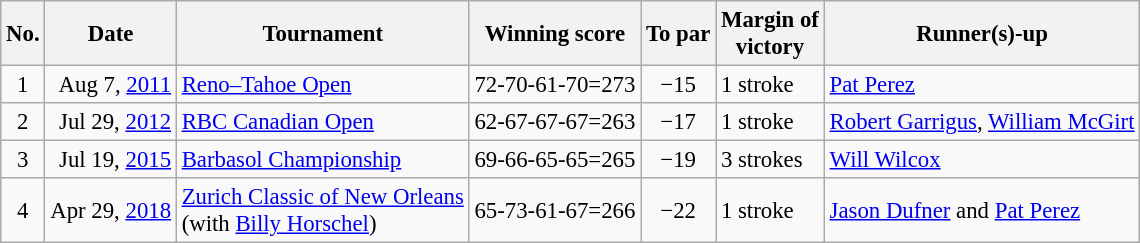<table class="wikitable" style="font-size:95%;">
<tr>
<th>No.</th>
<th>Date</th>
<th>Tournament</th>
<th>Winning score</th>
<th>To par</th>
<th>Margin of<br>victory</th>
<th>Runner(s)-up</th>
</tr>
<tr>
<td align=center>1</td>
<td align=right>Aug 7, <a href='#'>2011</a></td>
<td><a href='#'>Reno–Tahoe Open</a></td>
<td>72-70-61-70=273</td>
<td align=center>−15</td>
<td>1 stroke</td>
<td> <a href='#'>Pat Perez</a></td>
</tr>
<tr>
<td align=center>2</td>
<td align=right>Jul 29, <a href='#'>2012</a></td>
<td><a href='#'>RBC Canadian Open</a></td>
<td>62-67-67-67=263</td>
<td align=center>−17</td>
<td>1 stroke</td>
<td> <a href='#'>Robert Garrigus</a>,  <a href='#'>William McGirt</a></td>
</tr>
<tr>
<td align=center>3</td>
<td align=right>Jul 19, <a href='#'>2015</a></td>
<td><a href='#'>Barbasol Championship</a></td>
<td>69-66-65-65=265</td>
<td align=center>−19</td>
<td>3 strokes</td>
<td> <a href='#'>Will Wilcox</a></td>
</tr>
<tr>
<td align=center>4</td>
<td align=right>Apr 29, <a href='#'>2018</a></td>
<td><a href='#'>Zurich Classic of New Orleans</a><br>(with  <a href='#'>Billy Horschel</a>)</td>
<td>65-73-61-67=266</td>
<td align=center>−22</td>
<td>1 stroke</td>
<td> <a href='#'>Jason Dufner</a> and  <a href='#'>Pat Perez</a></td>
</tr>
</table>
